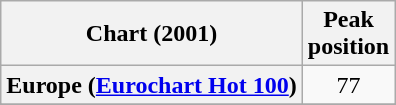<table class="wikitable sortable plainrowheaders" style="text-align:center">
<tr>
<th>Chart (2001)</th>
<th>Peak<br>position</th>
</tr>
<tr>
<th scope="row">Europe (<a href='#'>Eurochart Hot 100</a>)</th>
<td>77</td>
</tr>
<tr>
</tr>
<tr>
</tr>
<tr>
</tr>
<tr>
</tr>
<tr>
</tr>
<tr>
</tr>
</table>
